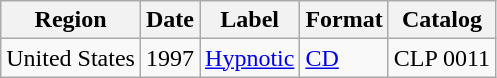<table class="wikitable">
<tr>
<th>Region</th>
<th>Date</th>
<th>Label</th>
<th>Format</th>
<th>Catalog</th>
</tr>
<tr>
<td>United States</td>
<td>1997</td>
<td><a href='#'>Hypnotic</a></td>
<td><a href='#'>CD</a></td>
<td>CLP 0011</td>
</tr>
</table>
